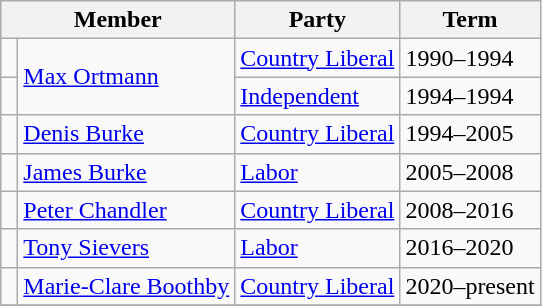<table class="wikitable">
<tr>
<th colspan="2">Member</th>
<th>Party</th>
<th>Term</th>
</tr>
<tr>
<td> </td>
<td rowspan="2"><a href='#'>Max Ortmann</a></td>
<td><a href='#'>Country Liberal</a></td>
<td>1990–1994</td>
</tr>
<tr>
<td> </td>
<td><a href='#'>Independent</a></td>
<td>1994–1994</td>
</tr>
<tr>
<td> </td>
<td><a href='#'>Denis Burke</a></td>
<td><a href='#'>Country Liberal</a></td>
<td>1994–2005</td>
</tr>
<tr>
<td> </td>
<td><a href='#'>James Burke</a></td>
<td><a href='#'>Labor</a></td>
<td>2005–2008</td>
</tr>
<tr>
<td> </td>
<td><a href='#'>Peter Chandler</a></td>
<td><a href='#'>Country Liberal</a></td>
<td>2008–2016</td>
</tr>
<tr>
<td> </td>
<td><a href='#'>Tony Sievers</a></td>
<td><a href='#'>Labor</a></td>
<td>2016–2020</td>
</tr>
<tr>
<td> </td>
<td><a href='#'>Marie-Clare Boothby</a></td>
<td><a href='#'>Country Liberal</a></td>
<td>2020–present</td>
</tr>
<tr>
</tr>
</table>
